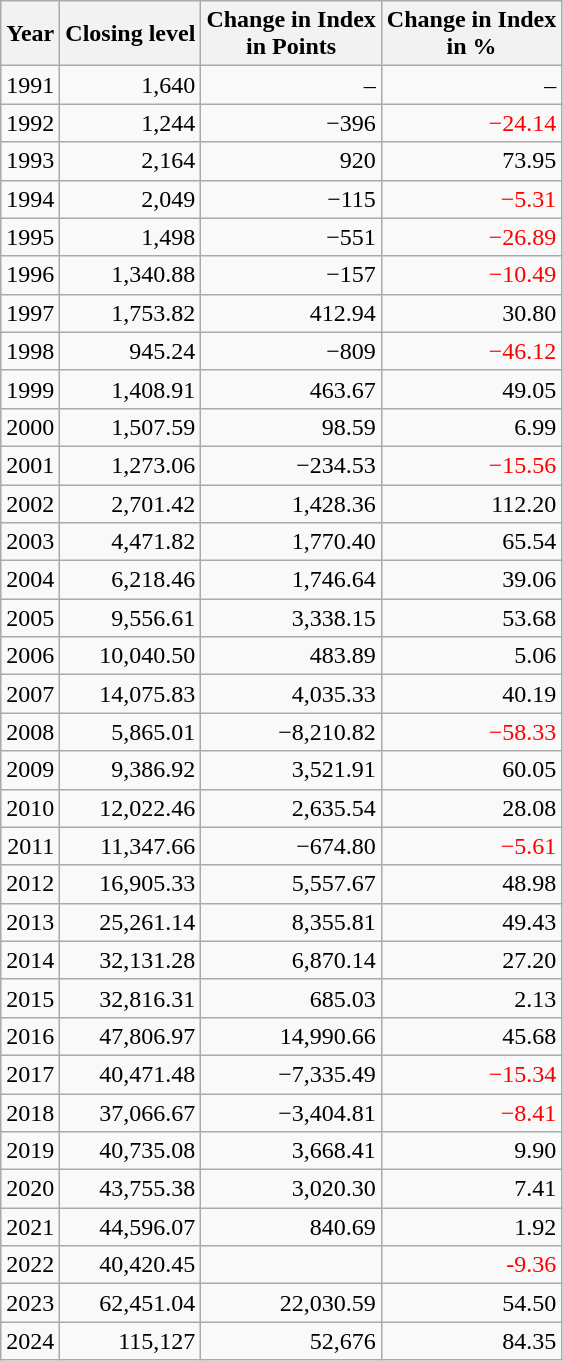<table class="wikitable sortable" style="text-align:right;">
<tr>
<th>Year</th>
<th>Closing level</th>
<th>Change in Index<br>in Points</th>
<th>Change in Index<br>in %</th>
</tr>
<tr>
<td>1991</td>
<td>1,640</td>
<td>–</td>
<td>–</td>
</tr>
<tr>
<td>1992</td>
<td>1,244</td>
<td>−396</td>
<td style="color:red">−24.14</td>
</tr>
<tr>
<td>1993</td>
<td>2,164</td>
<td>920</td>
<td>73.95</td>
</tr>
<tr>
<td>1994</td>
<td>2,049</td>
<td>−115</td>
<td style="color:red">−5.31</td>
</tr>
<tr>
<td>1995</td>
<td>1,498</td>
<td>−551</td>
<td style="color:red">−26.89</td>
</tr>
<tr>
<td>1996</td>
<td>1,340.88</td>
<td>−157</td>
<td style="color:red">−10.49</td>
</tr>
<tr>
<td>1997</td>
<td>1,753.82</td>
<td>412.94</td>
<td>30.80</td>
</tr>
<tr>
<td>1998</td>
<td>945.24</td>
<td>−809</td>
<td style="color:red">−46.12</td>
</tr>
<tr>
<td>1999</td>
<td>1,408.91</td>
<td>463.67</td>
<td>49.05</td>
</tr>
<tr>
<td>2000</td>
<td>1,507.59</td>
<td>98.59</td>
<td>6.99</td>
</tr>
<tr>
<td>2001</td>
<td>1,273.06</td>
<td>−234.53</td>
<td style="color:red">−15.56</td>
</tr>
<tr>
<td>2002</td>
<td>2,701.42</td>
<td>1,428.36</td>
<td>112.20</td>
</tr>
<tr>
<td>2003</td>
<td>4,471.82</td>
<td>1,770.40</td>
<td>65.54</td>
</tr>
<tr>
<td>2004</td>
<td>6,218.46</td>
<td>1,746.64</td>
<td>39.06</td>
</tr>
<tr>
<td>2005</td>
<td>9,556.61</td>
<td>3,338.15</td>
<td>53.68</td>
</tr>
<tr>
<td>2006</td>
<td>10,040.50</td>
<td>483.89</td>
<td>5.06</td>
</tr>
<tr>
<td>2007</td>
<td>14,075.83</td>
<td>4,035.33</td>
<td>40.19</td>
</tr>
<tr>
<td>2008</td>
<td>5,865.01</td>
<td>−8,210.82</td>
<td style="color:red">−58.33</td>
</tr>
<tr>
<td>2009</td>
<td>9,386.92</td>
<td>3,521.91</td>
<td>60.05</td>
</tr>
<tr>
<td>2010</td>
<td>12,022.46</td>
<td>2,635.54</td>
<td>28.08</td>
</tr>
<tr>
<td>2011</td>
<td>11,347.66</td>
<td>−674.80</td>
<td style="color:red">−5.61</td>
</tr>
<tr>
<td>2012</td>
<td>16,905.33</td>
<td>5,557.67</td>
<td>48.98</td>
</tr>
<tr>
<td>2013</td>
<td>25,261.14</td>
<td>8,355.81</td>
<td>49.43</td>
</tr>
<tr>
<td>2014</td>
<td>32,131.28</td>
<td>6,870.14</td>
<td>27.20</td>
</tr>
<tr>
<td>2015</td>
<td>32,816.31</td>
<td>685.03</td>
<td>2.13</td>
</tr>
<tr>
<td>2016</td>
<td>47,806.97</td>
<td>14,990.66</td>
<td>45.68</td>
</tr>
<tr>
<td>2017</td>
<td>40,471.48</td>
<td>−7,335.49</td>
<td style="color:red">−15.34</td>
</tr>
<tr>
<td>2018</td>
<td>37,066.67</td>
<td>−3,404.81</td>
<td style="color:red">−8.41</td>
</tr>
<tr>
<td>2019</td>
<td>40,735.08</td>
<td>3,668.41</td>
<td>9.90</td>
</tr>
<tr>
<td>2020</td>
<td>43,755.38</td>
<td>3,020.30</td>
<td>7.41</td>
</tr>
<tr>
<td>2021</td>
<td>44,596.07</td>
<td>840.69</td>
<td>1.92</td>
</tr>
<tr>
<td>2022</td>
<td>40,420.45</td>
<td></td>
<td style="color:red">-9.36</td>
</tr>
<tr>
<td>2023</td>
<td>62,451.04</td>
<td>22,030.59</td>
<td>54.50</td>
</tr>
<tr>
<td>2024</td>
<td>115,127</td>
<td>52,676</td>
<td>84.35</td>
</tr>
</table>
